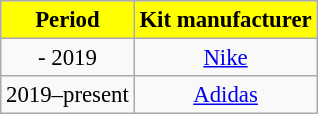<table class="wikitable" style="font-size: 95%; text-align:center">
<tr>
<th scope=col style="color:#000000; background:yellow">Period</th>
<th scope=col style="color:#000000; background:yellow">Kit manufacturer</th>
</tr>
<tr>
<td>- 2019</td>
<td> <a href='#'>Nike</a></td>
</tr>
<tr>
<td>2019–present</td>
<td> <a href='#'>Adidas</a></td>
</tr>
</table>
